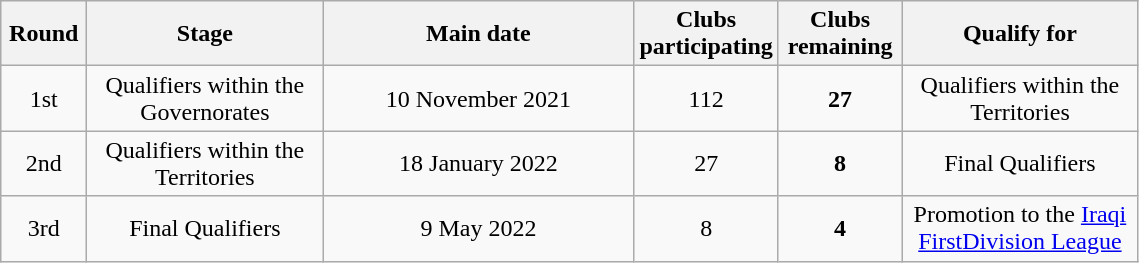<table class="wikitable plainrowheaders" style="text-align:center">
<tr>
<th scope="col" style="width:50px">Round</th>
<th scope="col" style="width:150px">Stage</th>
<th scope="col" style="width:200px">Main date</th>
<th scope="col" style="width:75px">Clubs participating</th>
<th scope="col" style="width:75px">Clubs remaining</th>
<th scope="col" style="width:150px">Qualify for</th>
</tr>
<tr>
<td>1st</td>
<td>Qualifiers within the Governorates</td>
<td>10 November 2021</td>
<td>112</td>
<td><strong>27</strong></td>
<td>Qualifiers within the Territories</td>
</tr>
<tr>
<td>2nd</td>
<td>Qualifiers within the Territories</td>
<td>18 January 2022</td>
<td>27</td>
<td><strong>8</strong></td>
<td>Final Qualifiers</td>
</tr>
<tr>
<td>3rd</td>
<td>Final Qualifiers</td>
<td>9 May 2022</td>
<td>8</td>
<td><strong>4</strong></td>
<td>Promotion to the <a href='#'>Iraqi FirstDivision League</a></td>
</tr>
</table>
